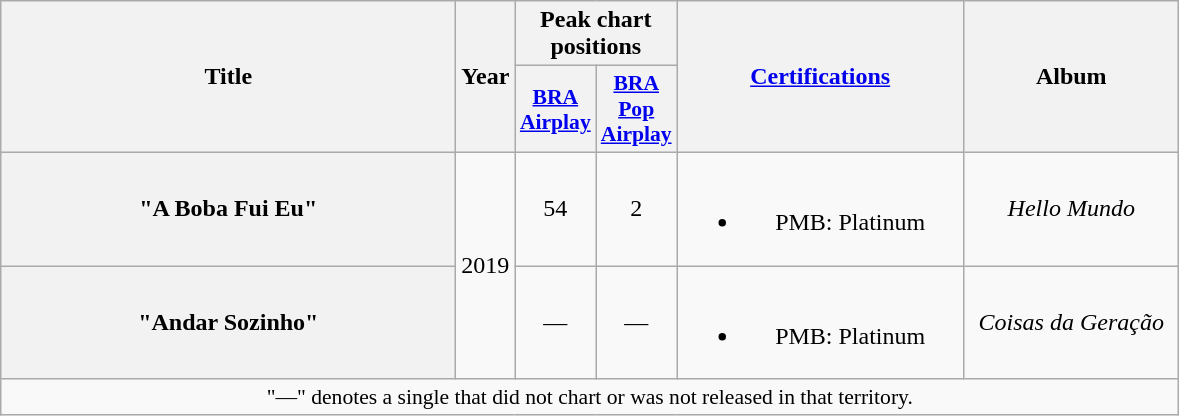<table class="wikitable plainrowheaders" style="text-align:center;">
<tr>
<th scope="col" rowspan="2" style="width:18.5em;">Title</th>
<th scope="col" rowspan="2">Year</th>
<th scope="col" colspan="2">Peak chart positions</th>
<th scope="col" rowspan="2" style="width:11.5em;"><a href='#'>Certifications</a></th>
<th scope="col" rowspan="2" style="width:8.5em;">Album</th>
</tr>
<tr>
<th scope="col" style="width:2.5em;font-size:90%;"><a href='#'>BRA<br>Airplay</a><br></th>
<th scope="col" style="width:2.5em;font-size:90%;"><a href='#'>BRA<br>Pop<br>Airplay</a><br></th>
</tr>
<tr>
<th scope="row">"A Boba Fui Eu"<br></th>
<td rowspan="2">2019</td>
<td>54</td>
<td>2</td>
<td><br><ul><li>PMB: Platinum</li></ul></td>
<td><em>Hello Mundo</em></td>
</tr>
<tr>
<th scope="row">"Andar Sozinho"<br></th>
<td>—</td>
<td>—</td>
<td><br><ul><li>PMB: Platinum</li></ul></td>
<td><em>Coisas da Geração</em></td>
</tr>
<tr>
<td colspan="6" style="font-size:90%">"—" denotes a single that did not chart or was not released in that territory.</td>
</tr>
</table>
